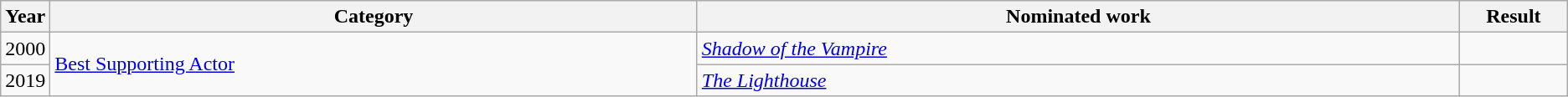<table class=wikitable>
<tr>
<th scope="col" style="width:1em;">Year</th>
<th scope="col" style="width:33em;">Category</th>
<th scope="col" style="width:39em;">Nominated work</th>
<th scope="col" style="width:5em;">Result</th>
</tr>
<tr>
<td>2000</td>
<td rowspan="2"><a href='#'>Best Supporting Actor</a></td>
<td><em><a href='#'>Shadow of the Vampire</a></em></td>
<td></td>
</tr>
<tr>
<td>2019</td>
<td><em><a href='#'>The Lighthouse</a></em></td>
<td></td>
</tr>
</table>
